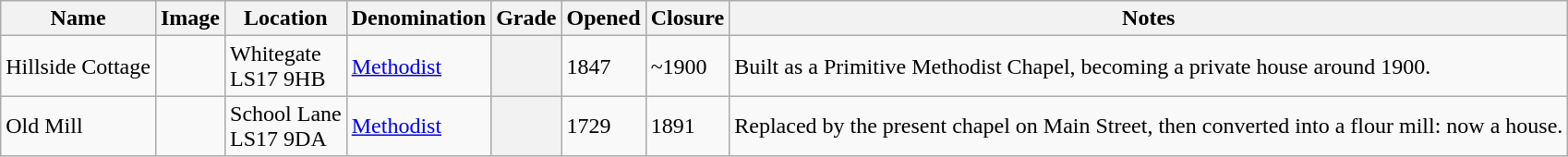<table class="wikitable sortable">
<tr>
<th>Name</th>
<th class="unsortable">Image</th>
<th>Location</th>
<th>Denomination</th>
<th>Grade</th>
<th>Opened</th>
<th>Closure</th>
<th class="unsortable">Notes</th>
</tr>
<tr>
<td>Hillside Cottage</td>
<td></td>
<td>Whitegate<br>LS17 9HB</td>
<td><a href='#'>Methodist</a></td>
<th></th>
<td>1847</td>
<td>~1900</td>
<td>Built as a Primitive Methodist Chapel, becoming a private house around 1900.</td>
</tr>
<tr>
<td>Old Mill</td>
<td></td>
<td>School Lane<br>LS17 9DA</td>
<td><a href='#'>Methodist</a></td>
<th></th>
<td>1729</td>
<td>1891</td>
<td>Replaced by the present chapel on Main Street, then converted into a flour mill: now a house.</td>
</tr>
</table>
